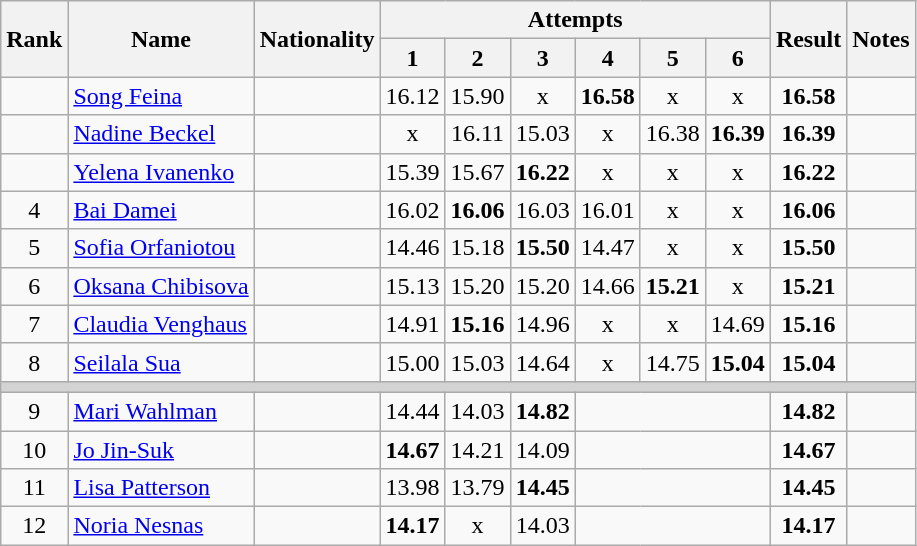<table class="wikitable sortable" style="text-align:center">
<tr>
<th rowspan=2>Rank</th>
<th rowspan=2>Name</th>
<th rowspan=2>Nationality</th>
<th colspan=6>Attempts</th>
<th rowspan=2>Result</th>
<th rowspan=2>Notes</th>
</tr>
<tr>
<th>1</th>
<th>2</th>
<th>3</th>
<th>4</th>
<th>5</th>
<th>6</th>
</tr>
<tr>
<td></td>
<td align=left><a href='#'>Song Feina</a></td>
<td align=left></td>
<td>16.12</td>
<td>15.90</td>
<td>x</td>
<td><strong>16.58</strong></td>
<td>x</td>
<td>x</td>
<td><strong>16.58</strong></td>
<td></td>
</tr>
<tr>
<td></td>
<td align=left><a href='#'>Nadine Beckel</a></td>
<td align=left></td>
<td>x</td>
<td>16.11</td>
<td>15.03</td>
<td>x</td>
<td>16.38</td>
<td><strong>16.39</strong></td>
<td><strong>16.39</strong></td>
<td></td>
</tr>
<tr>
<td></td>
<td align=left><a href='#'>Yelena Ivanenko</a></td>
<td align=left></td>
<td>15.39</td>
<td>15.67</td>
<td><strong>16.22</strong></td>
<td>x</td>
<td>x</td>
<td>x</td>
<td><strong>16.22</strong></td>
<td></td>
</tr>
<tr>
<td>4</td>
<td align=left><a href='#'>Bai Damei</a></td>
<td align=left></td>
<td>16.02</td>
<td><strong>16.06</strong></td>
<td>16.03</td>
<td>16.01</td>
<td>x</td>
<td>x</td>
<td><strong>16.06</strong></td>
<td></td>
</tr>
<tr>
<td>5</td>
<td align=left><a href='#'>Sofia Orfaniotou</a></td>
<td align=left></td>
<td>14.46</td>
<td>15.18</td>
<td><strong>15.50</strong></td>
<td>14.47</td>
<td>x</td>
<td>x</td>
<td><strong>15.50</strong></td>
<td></td>
</tr>
<tr>
<td>6</td>
<td align=left><a href='#'>Oksana Chibisova</a></td>
<td align=left></td>
<td>15.13</td>
<td>15.20</td>
<td>15.20</td>
<td>14.66</td>
<td><strong>15.21</strong></td>
<td>x</td>
<td><strong>15.21</strong></td>
<td></td>
</tr>
<tr>
<td>7</td>
<td align=left><a href='#'>Claudia Venghaus</a></td>
<td align=left></td>
<td>14.91</td>
<td><strong>15.16</strong></td>
<td>14.96</td>
<td>x</td>
<td>x</td>
<td>14.69</td>
<td><strong>15.16</strong></td>
<td></td>
</tr>
<tr>
<td>8</td>
<td align=left><a href='#'>Seilala Sua</a></td>
<td align=left></td>
<td>15.00</td>
<td>15.03</td>
<td>14.64</td>
<td>x</td>
<td>14.75</td>
<td><strong>15.04</strong></td>
<td><strong>15.04</strong></td>
<td></td>
</tr>
<tr>
<td colspan=11 bgcolor=lightgray></td>
</tr>
<tr>
<td>9</td>
<td align=left><a href='#'>Mari Wahlman</a></td>
<td align=left></td>
<td>14.44</td>
<td>14.03</td>
<td><strong>14.82</strong></td>
<td colspan=3></td>
<td><strong>14.82</strong></td>
<td></td>
</tr>
<tr>
<td>10</td>
<td align=left><a href='#'>Jo Jin-Suk</a></td>
<td align=left></td>
<td><strong>14.67</strong></td>
<td>14.21</td>
<td>14.09</td>
<td colspan=3></td>
<td><strong>14.67</strong></td>
<td></td>
</tr>
<tr>
<td>11</td>
<td align=left><a href='#'>Lisa Patterson</a></td>
<td align=left></td>
<td>13.98</td>
<td>13.79</td>
<td><strong>14.45</strong></td>
<td colspan=3></td>
<td><strong>14.45</strong></td>
<td></td>
</tr>
<tr>
<td>12</td>
<td align=left><a href='#'>Noria Nesnas</a></td>
<td align=left></td>
<td><strong>14.17</strong></td>
<td>x</td>
<td>14.03</td>
<td colspan=3></td>
<td><strong>14.17</strong></td>
<td></td>
</tr>
</table>
